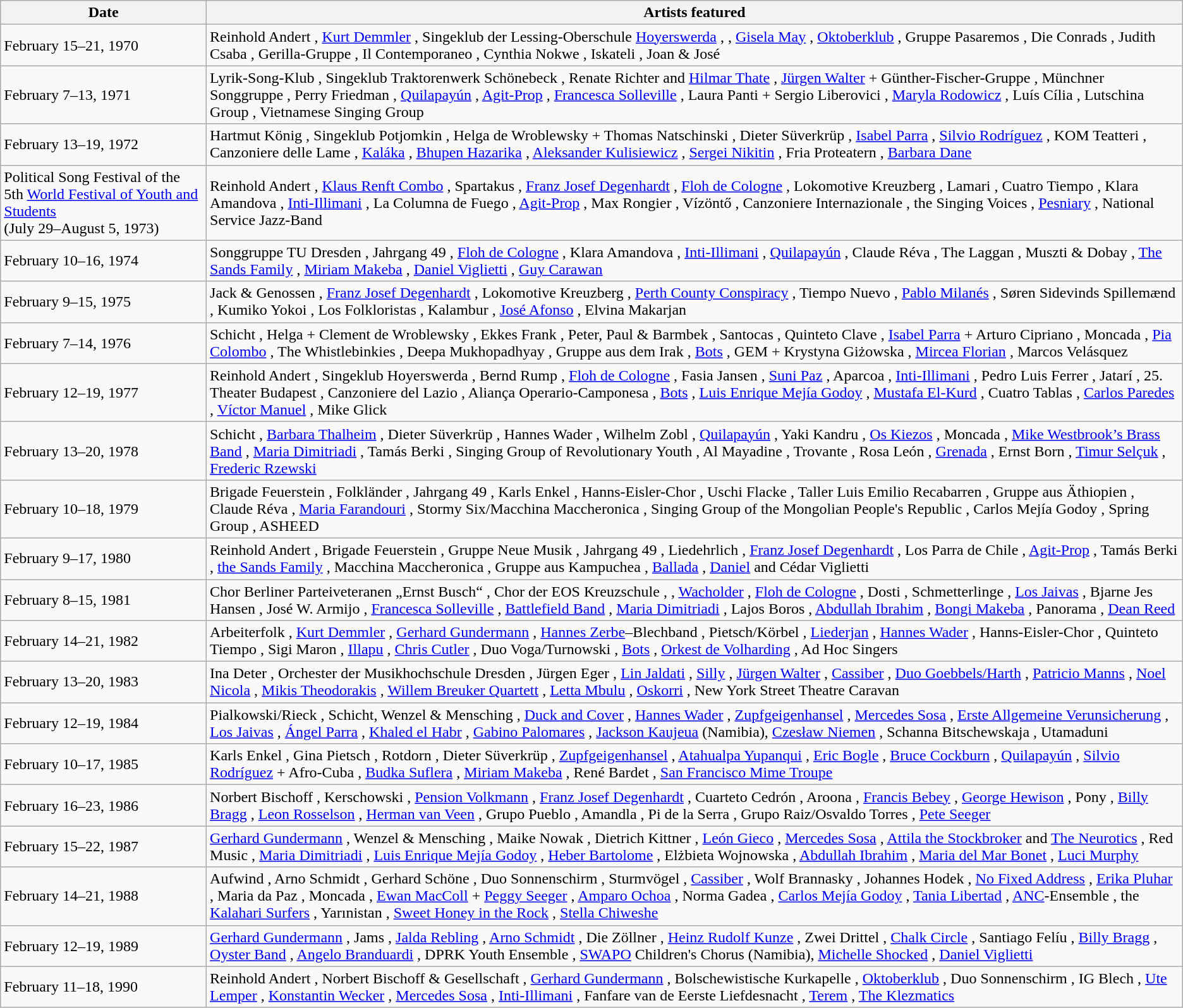<table class="wikitable">
<tr>
<th>Date</th>
<th>Artists featured</th>
</tr>
<tr>
<td>February 15–21, 1970</td>
<td>Reinhold Andert , <a href='#'>Kurt Demmler</a> , Singeklub der Lessing-Oberschule <a href='#'>Hoyerswerda</a> ,  , <a href='#'>Gisela May</a> , <a href='#'>Oktoberklub</a> , Gruppe Pasaremos , Die Conrads , Judith Csaba , Gerilla-Gruppe , Il Contemporaneo , Cynthia Nokwe , Iskateli , Joan & José </td>
</tr>
<tr>
<td>February 7–13, 1971</td>
<td>Lyrik-Song-Klub , Singeklub Traktorenwerk Schönebeck , Renate Richter and <a href='#'>Hilmar Thate</a> , <a href='#'>Jürgen Walter</a> + Günther-Fischer-Gruppe , Münchner Songgruppe , Perry Friedman , <a href='#'>Quilapayún</a> , <a href='#'>Agit-Prop</a> , <a href='#'>Francesca Solleville</a> , Laura Panti + Sergio Liberovici , <a href='#'>Maryla Rodowicz</a> , Luís Cília , Lutschina Group , Vietnamese Singing Group </td>
</tr>
<tr>
<td>February 13–19, 1972</td>
<td>Hartmut König , Singeklub Potjomkin , Helga de Wroblewsky + Thomas Natschinski , Dieter Süverkrüp , <a href='#'>Isabel Parra</a> , <a href='#'>Silvio Rodríguez</a> , KOM Teatteri , Canzoniere delle Lame , <a href='#'>Kaláka</a> , <a href='#'>Bhupen Hazarika</a> , <a href='#'>Aleksander Kulisiewicz</a> , <a href='#'>Sergei Nikitin</a> , Fria Proteatern , <a href='#'>Barbara Dane</a> </td>
</tr>
<tr>
<td>Political Song Festival of the 5th <a href='#'>World Festival of Youth and Students</a><br>(July 29–August 5, 1973)</td>
<td>Reinhold Andert , <a href='#'>Klaus Renft Combo</a> , Spartakus , <a href='#'>Franz Josef Degenhardt</a> , <a href='#'>Floh de Cologne</a> , Lokomotive Kreuzberg , Lamari , Cuatro Tiempo , Klara Amandova , <a href='#'>Inti-Illimani</a> , La Columna de Fuego , <a href='#'>Agit-Prop</a> , Max Rongier , Vízöntő , Canzoniere Internazionale , the Singing Voices , <a href='#'>Pesniary</a> , National Service Jazz-Band </td>
</tr>
<tr>
<td>February 10–16, 1974</td>
<td>Songgruppe TU Dresden , Jahrgang 49 , <a href='#'>Floh de Cologne</a> , Klara Amandova , <a href='#'>Inti-Illimani</a> , <a href='#'>Quilapayún</a> , Claude Réva , The Laggan , Muszti & Dobay , <a href='#'>The Sands Family</a> , <a href='#'>Miriam Makeba</a> , <a href='#'>Daniel Viglietti</a> , <a href='#'>Guy Carawan</a> </td>
</tr>
<tr>
<td>February 9–15, 1975</td>
<td>Jack & Genossen , <a href='#'>Franz Josef Degenhardt</a> , Lokomotive Kreuzberg , <a href='#'>Perth County Conspiracy</a> , Tiempo Nuevo , <a href='#'>Pablo Milanés</a> , Søren Sidevinds Spillemænd , Kumiko Yokoi , Los Folkloristas , Kalambur , <a href='#'>José Afonso</a> , Elvina Makarjan </td>
</tr>
<tr>
<td>February 7–14, 1976</td>
<td>Schicht , Helga + Clement de Wroblewsky , Ekkes Frank , Peter, Paul & Barmbek , Santocas , Quinteto Clave , <a href='#'>Isabel Parra</a> + Arturo Cipriano , Moncada , <a href='#'>Pia Colombo</a> , The Whistlebinkies , Deepa Mukhopadhyay , Gruppe aus dem Irak , <a href='#'>Bots</a> , GEM + Krystyna Giżowska , <a href='#'>Mircea Florian</a> , Marcos Velásquez </td>
</tr>
<tr>
<td>February 12–19, 1977</td>
<td>Reinhold Andert , Singeklub Hoyerswerda , Bernd Rump , <a href='#'>Floh de Cologne</a> , Fasia Jansen , <a href='#'>Suni Paz</a> , Aparcoa , <a href='#'>Inti-Illimani</a> , Pedro Luis Ferrer , Jatarí , 25. Theater Budapest , Canzoniere del Lazio , Aliança Operario-Camponesa , <a href='#'>Bots</a> , <a href='#'>Luis Enrique Mejía Godoy</a> , <a href='#'>Mustafa El-Kurd</a> , Cuatro Tablas , <a href='#'>Carlos Paredes</a> , <a href='#'>Víctor Manuel</a> , Mike Glick </td>
</tr>
<tr>
<td>February 13–20, 1978</td>
<td>Schicht , <a href='#'>Barbara Thalheim</a> , Dieter Süverkrüp , Hannes Wader , Wilhelm Zobl , <a href='#'>Quilapayún</a> , Yaki Kandru , <a href='#'>Os Kiezos</a> , Moncada , <a href='#'>Mike Westbrook’s Brass Band</a> , <a href='#'>Maria Dimitriadi</a> , Tamás Berki , Singing Group of Revolutionary Youth , Al Mayadine , Trovante , Rosa León , <a href='#'>Grenada</a> , Ernst Born , <a href='#'>Timur Selçuk</a> , <a href='#'>Frederic Rzewski</a> </td>
</tr>
<tr>
<td>February 10–18, 1979</td>
<td>Brigade Feuerstein , Folkländer , Jahrgang 49 , Karls Enkel , Hanns-Eisler-Chor , Uschi Flacke , Taller Luis Emilio Recabarren , Gruppe aus Äthiopien , Claude Réva , <a href='#'>Maria Farandouri</a> , Stormy Six/Macchina Maccheronica , Singing Group of the Mongolian People's Republic , Carlos Mejía Godoy , Spring Group , ASHEED </td>
</tr>
<tr>
<td>February 9–17, 1980</td>
<td>Reinhold Andert , Brigade Feuerstein , Gruppe Neue Musik , Jahrgang 49 , Liedehrlich , <a href='#'>Franz Josef Degenhardt</a> , Los Parra de Chile , <a href='#'>Agit-Prop</a> , Tamás Berki , <a href='#'>the Sands Family</a> , Macchina Maccheronica , Gruppe aus Kampuchea , <a href='#'>Ballada</a> , <a href='#'>Daniel</a> and Cédar Viglietti </td>
</tr>
<tr>
<td>February 8–15, 1981</td>
<td>Chor Berliner Parteiveteranen „Ernst Busch“ , Chor der EOS Kreuzschule ,  , <a href='#'>Wacholder</a> , <a href='#'>Floh de Cologne</a> , Dosti , Schmetterlinge , <a href='#'>Los Jaivas</a> , Bjarne Jes Hansen , José W. Armijo , <a href='#'>Francesca Solleville</a> , <a href='#'>Battlefield Band</a> , <a href='#'>Maria Dimitriadi</a> , Lajos Boros , <a href='#'>Abdullah Ibrahim</a> , <a href='#'>Bongi Makeba</a> , Panorama , <a href='#'>Dean Reed</a> </td>
</tr>
<tr>
<td>February 14–21, 1982</td>
<td>Arbeiterfolk , <a href='#'>Kurt Demmler</a> , <a href='#'>Gerhard Gundermann</a> , <a href='#'>Hannes Zerbe</a>–Blechband , Pietsch/Körbel , <a href='#'>Liederjan</a> , <a href='#'>Hannes Wader</a> , Hanns-Eisler-Chor , Quinteto Tiempo , Sigi Maron , <a href='#'>Illapu</a> , <a href='#'>Chris Cutler</a> , Duo Voga/Turnowski , <a href='#'>Bots</a> , <a href='#'>Orkest de Volharding</a> , Ad Hoc Singers </td>
</tr>
<tr>
<td>February 13–20, 1983</td>
<td>Ina Deter , Orchester der Musikhochschule Dresden , Jürgen Eger , <a href='#'>Lin Jaldati</a> , <a href='#'>Silly</a> , <a href='#'>Jürgen Walter</a> , <a href='#'>Cassiber</a> , <a href='#'>Duo Goebbels/Harth</a> , <a href='#'>Patricio Manns</a> , <a href='#'>Noel Nicola</a> , <a href='#'>Mikis Theodorakis</a> , <a href='#'>Willem Breuker Quartett</a> , <a href='#'>Letta Mbulu</a> , <a href='#'>Oskorri</a> , New York Street Theatre Caravan </td>
</tr>
<tr>
<td>February 12–19, 1984</td>
<td>Pialkowski/Rieck , Schicht, Wenzel & Mensching , <a href='#'>Duck and Cover</a> , <a href='#'>Hannes Wader</a> , <a href='#'>Zupfgeigenhansel</a> , <a href='#'>Mercedes Sosa</a> , <a href='#'>Erste Allgemeine Verunsicherung</a> , <a href='#'>Los Jaivas</a> , <a href='#'>Ángel Parra</a> , <a href='#'>Khaled el Habr</a> , <a href='#'>Gabino Palomares</a> , <a href='#'>Jackson Kaujeua</a>  (Namibia), <a href='#'>Czesław Niemen</a> , Schanna Bitschewskaja , Utamaduni </td>
</tr>
<tr>
<td>February 10–17, 1985</td>
<td>Karls Enkel , Gina Pietsch , Rotdorn , Dieter Süverkrüp , <a href='#'>Zupfgeigenhansel</a> , <a href='#'>Atahualpa Yupanqui</a> , <a href='#'>Eric Bogle</a> , <a href='#'>Bruce Cockburn</a> , <a href='#'>Quilapayún</a> , <a href='#'>Silvio Rodríguez</a> + Afro-Cuba , <a href='#'>Budka Suflera</a> , <a href='#'>Miriam Makeba</a> , René Bardet , <a href='#'>San Francisco Mime Troupe</a> </td>
</tr>
<tr>
<td>February 16–23, 1986</td>
<td>Norbert Bischoff , Kerschowski , <a href='#'>Pension Volkmann</a> , <a href='#'>Franz Josef Degenhardt</a> , Cuarteto Cedrón , Aroona , <a href='#'>Francis Bebey</a> , <a href='#'>George Hewison</a> , Pony , <a href='#'>Billy Bragg</a> , <a href='#'>Leon Rosselson</a> , <a href='#'>Herman van Veen</a> , Grupo Pueblo , Amandla , Pi de la Serra , Grupo Raiz/Osvaldo Torres , <a href='#'>Pete Seeger</a> </td>
</tr>
<tr>
<td>February 15–22, 1987</td>
<td><a href='#'>Gerhard Gundermann</a> , Wenzel & Mensching , Maike Nowak , Dietrich Kittner , <a href='#'>León Gieco</a> , <a href='#'>Mercedes Sosa</a> , <a href='#'>Attila the Stockbroker</a> and <a href='#'>The Neurotics</a> , Red Music , <a href='#'>Maria Dimitriadi</a> , <a href='#'>Luis Enrique Mejía Godoy</a> , <a href='#'>Heber Bartolome</a> , Elżbieta Wojnowska , <a href='#'>Abdullah Ibrahim</a> , <a href='#'>Maria del Mar Bonet</a> , <a href='#'>Luci Murphy</a> </td>
</tr>
<tr>
<td>February 14–21, 1988</td>
<td>Aufwind , Arno Schmidt , Gerhard Schöne , Duo Sonnenschirm , Sturmvögel , <a href='#'>Cassiber</a> , Wolf Brannasky , Johannes Hodek , <a href='#'>No Fixed Address</a> , <a href='#'>Erika Pluhar</a> , Maria da Paz , Moncada , <a href='#'>Ewan MacColl</a> + <a href='#'>Peggy Seeger</a> , <a href='#'>Amparo Ochoa</a> , Norma Gadea , <a href='#'>Carlos Mejía Godoy</a> , <a href='#'>Tania Libertad</a> , <a href='#'>ANC</a>-Ensemble , the <a href='#'>Kalahari Surfers</a> , Yarınistan , <a href='#'>Sweet Honey in the Rock</a> , <a href='#'>Stella Chiweshe</a> </td>
</tr>
<tr>
<td>February 12–19, 1989</td>
<td><a href='#'>Gerhard Gundermann</a> , Jams , <a href='#'>Jalda Rebling</a> , <a href='#'>Arno Schmidt</a> , Die Zöllner , <a href='#'>Heinz Rudolf Kunze</a> , Zwei Drittel , <a href='#'>Chalk Circle</a> , Santiago Felíu , <a href='#'>Billy Bragg</a> , <a href='#'>Oyster Band</a> , <a href='#'>Angelo Branduardi</a> , DPRK Youth Ensemble , <a href='#'>SWAPO</a> Children's Chorus  (Namibia), <a href='#'>Michelle Shocked</a> , <a href='#'>Daniel Viglietti</a> </td>
</tr>
<tr>
<td>February 11–18, 1990</td>
<td>Reinhold Andert , Norbert Bischoff & Gesellschaft , <a href='#'>Gerhard Gundermann</a> , Bolschewistische Kurkapelle , <a href='#'>Oktoberklub</a> , Duo Sonnenschirm , IG Blech , <a href='#'>Ute Lemper</a> , <a href='#'>Konstantin Wecker</a> , <a href='#'>Mercedes Sosa</a> , <a href='#'>Inti-Illimani</a> , Fanfare van de Eerste Liefdesnacht , <a href='#'>Terem</a> , <a href='#'>The Klezmatics</a> </td>
</tr>
</table>
